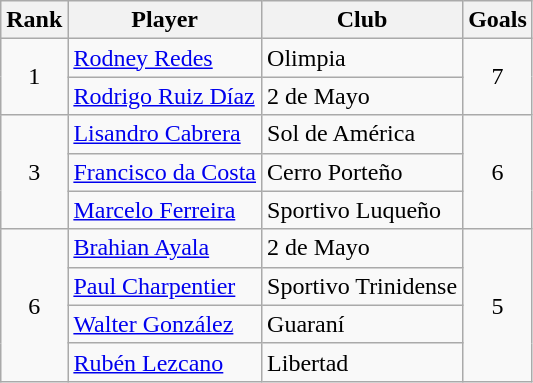<table class="wikitable" border="1">
<tr>
<th>Rank</th>
<th>Player</th>
<th>Club</th>
<th>Goals</th>
</tr>
<tr>
<td rowspan=2 align=center>1</td>
<td> <a href='#'>Rodney Redes</a></td>
<td>Olimpia</td>
<td rowspan=2 align=center>7</td>
</tr>
<tr>
<td> <a href='#'>Rodrigo Ruiz Díaz</a></td>
<td>2 de Mayo</td>
</tr>
<tr>
<td rowspan=3 align=center>3</td>
<td> <a href='#'>Lisandro Cabrera</a></td>
<td>Sol de América</td>
<td rowspan=3 align=center>6</td>
</tr>
<tr>
<td> <a href='#'>Francisco da Costa</a></td>
<td>Cerro Porteño</td>
</tr>
<tr>
<td> <a href='#'>Marcelo Ferreira</a></td>
<td>Sportivo Luqueño</td>
</tr>
<tr>
<td rowspan=4 align=center>6</td>
<td> <a href='#'>Brahian Ayala</a></td>
<td>2 de Mayo</td>
<td rowspan=4 align=center>5</td>
</tr>
<tr>
<td> <a href='#'>Paul Charpentier</a></td>
<td>Sportivo Trinidense</td>
</tr>
<tr>
<td> <a href='#'>Walter González</a></td>
<td>Guaraní</td>
</tr>
<tr>
<td> <a href='#'>Rubén Lezcano</a></td>
<td>Libertad</td>
</tr>
</table>
